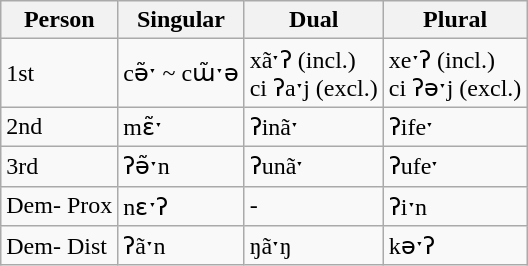<table class="wikitable">
<tr>
<th>Person</th>
<th>Singular</th>
<th>Dual</th>
<th>Plural</th>
</tr>
<tr>
<td>1st</td>
<td>cə̃ˑ ~ cɯ̃ˑə</td>
<td>xãˑʔ (incl.)<br>ci ʔaˑj (excl.)</td>
<td>xeˑʔ (incl.)<br>ci ʔəˑj (excl.)</td>
</tr>
<tr>
<td>2nd</td>
<td>mɛ̃ˑ</td>
<td>ʔinãˑ</td>
<td>ʔifeˑ</td>
</tr>
<tr>
<td>3rd</td>
<td>ʔə̃ˑn</td>
<td>ʔunãˑ</td>
<td>ʔufeˑ</td>
</tr>
<tr>
<td>Dem- Prox</td>
<td>nɛˑʔ</td>
<td>-</td>
<td>ʔiˑn</td>
</tr>
<tr>
<td>Dem- Dist</td>
<td>ʔãˑn</td>
<td>ŋãˑŋ</td>
<td>kəˑʔ</td>
</tr>
</table>
